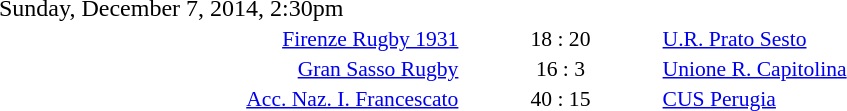<table style="width:70%;" cellspacing="1">
<tr>
<th width=35%></th>
<th width=15%></th>
<th></th>
</tr>
<tr>
<td>Sunday, December 7, 2014, 2:30pm</td>
</tr>
<tr style=font-size:90%>
<td align=right><a href='#'>Firenze Rugby 1931</a></td>
<td align=center>18 : 20</td>
<td><a href='#'>U.R. Prato Sesto</a></td>
</tr>
<tr style=font-size:90%>
<td align=right><a href='#'>Gran Sasso Rugby</a></td>
<td align=center>16 : 3</td>
<td><a href='#'>Unione R. Capitolina</a></td>
</tr>
<tr style=font-size:90%>
<td align=right><a href='#'>Acc. Naz. I. Francescato</a></td>
<td align=center>40 : 15</td>
<td><a href='#'>CUS Perugia</a></td>
</tr>
</table>
